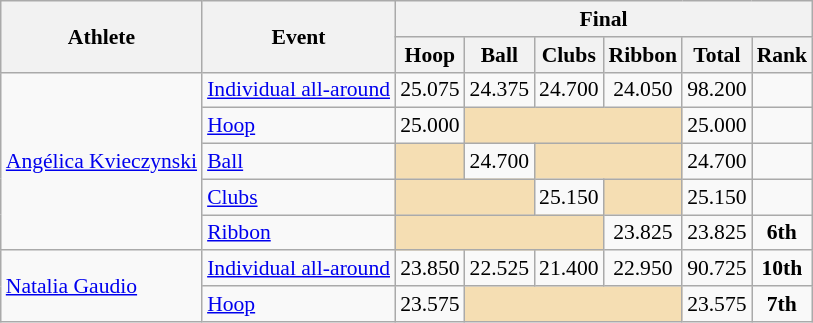<table class="wikitable" style="font-size:90%">
<tr>
<th rowspan="2">Athlete</th>
<th rowspan="2">Event</th>
<th colspan="6">Final</th>
</tr>
<tr>
<th>Hoop</th>
<th>Ball</th>
<th>Clubs</th>
<th>Ribbon</th>
<th>Total</th>
<th>Rank</th>
</tr>
<tr>
<td rowspan=5><a href='#'>Angélica Kvieczynski</a></td>
<td><a href='#'>Individual all-around</a></td>
<td align=center>25.075</td>
<td align=center>24.375</td>
<td align=center>24.700</td>
<td align=center>24.050</td>
<td align=center>98.200</td>
<td align=center></td>
</tr>
<tr>
<td><a href='#'>Hoop</a></td>
<td align=center>25.000</td>
<td colspan=3 bgcolor=wheat></td>
<td align=center>25.000</td>
<td align=center></td>
</tr>
<tr>
<td><a href='#'>Ball</a></td>
<td bgcolor=wheat></td>
<td align=center>24.700</td>
<td colspan=2 bgcolor=wheat></td>
<td align=center>24.700</td>
<td align=center></td>
</tr>
<tr>
<td><a href='#'>Clubs</a></td>
<td colspan=2 bgcolor=wheat></td>
<td align=center>25.150</td>
<td bgcolor=wheat></td>
<td align=center>25.150</td>
<td align=center></td>
</tr>
<tr>
<td><a href='#'>Ribbon</a></td>
<td colspan=3 bgcolor=wheat></td>
<td align=center>23.825</td>
<td align=center>23.825</td>
<td align=center><strong>6th</strong></td>
</tr>
<tr>
<td rowspan=2><a href='#'>Natalia Gaudio</a></td>
<td><a href='#'>Individual all-around</a></td>
<td align=center>23.850</td>
<td align=center>22.525</td>
<td align=center>21.400</td>
<td align=center>22.950</td>
<td align=center>90.725</td>
<td align=center><strong>10th</strong></td>
</tr>
<tr>
<td><a href='#'>Hoop</a></td>
<td align=center>23.575</td>
<td colspan=3 bgcolor=wheat></td>
<td align=center>23.575</td>
<td align=center><strong>7th</strong></td>
</tr>
</table>
